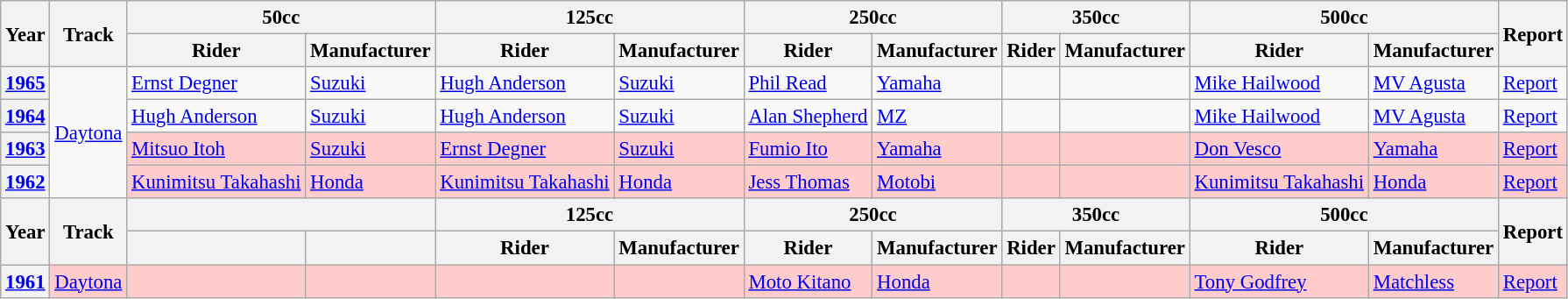<table class="wikitable" style="font-size: 95%;">
<tr>
<th rowspan=2>Year</th>
<th rowspan=2>Track</th>
<th colspan=2>50cc</th>
<th colspan=2>125cc</th>
<th colspan=2>250cc</th>
<th colspan=2>350cc</th>
<th colspan=2>500cc</th>
<th rowspan=2>Report</th>
</tr>
<tr>
<th>Rider</th>
<th>Manufacturer</th>
<th>Rider</th>
<th>Manufacturer</th>
<th>Rider</th>
<th>Manufacturer</th>
<th>Rider</th>
<th>Manufacturer</th>
<th>Rider</th>
<th>Manufacturer</th>
</tr>
<tr>
<th><a href='#'>1965</a></th>
<td rowspan="4"><a href='#'>Daytona</a></td>
<td> <a href='#'>Ernst Degner</a></td>
<td><a href='#'>Suzuki</a></td>
<td> <a href='#'>Hugh Anderson</a></td>
<td><a href='#'>Suzuki</a></td>
<td> <a href='#'>Phil Read</a></td>
<td><a href='#'>Yamaha</a></td>
<td></td>
<td></td>
<td> <a href='#'>Mike Hailwood</a></td>
<td><a href='#'>MV Agusta</a></td>
<td><a href='#'>Report</a></td>
</tr>
<tr>
<th><a href='#'>1964</a></th>
<td> <a href='#'>Hugh Anderson</a></td>
<td><a href='#'>Suzuki</a></td>
<td> <a href='#'>Hugh Anderson</a></td>
<td><a href='#'>Suzuki</a></td>
<td> <a href='#'>Alan Shepherd</a></td>
<td><a href='#'>MZ</a></td>
<td></td>
<td></td>
<td> <a href='#'>Mike Hailwood</a></td>
<td><a href='#'>MV Agusta</a></td>
<td><a href='#'>Report</a></td>
</tr>
<tr style="background:#fcc;">
<th><a href='#'>1963</a></th>
<td> <a href='#'>Mitsuo Itoh</a></td>
<td><a href='#'>Suzuki</a></td>
<td> <a href='#'>Ernst Degner</a></td>
<td><a href='#'>Suzuki</a></td>
<td> <a href='#'>Fumio Ito</a></td>
<td><a href='#'>Yamaha</a></td>
<td></td>
<td></td>
<td> <a href='#'>Don Vesco</a></td>
<td><a href='#'>Yamaha</a></td>
<td><a href='#'>Report</a></td>
</tr>
<tr style="background:#fcc;">
<th><a href='#'>1962</a></th>
<td> <a href='#'>Kunimitsu Takahashi</a></td>
<td><a href='#'>Honda</a></td>
<td> <a href='#'>Kunimitsu Takahashi</a></td>
<td><a href='#'>Honda</a></td>
<td> <a href='#'>Jess Thomas</a></td>
<td><a href='#'>Motobi</a></td>
<td></td>
<td></td>
<td> <a href='#'>Kunimitsu Takahashi</a></td>
<td><a href='#'>Honda</a></td>
<td><a href='#'>Report</a></td>
</tr>
<tr>
<th rowspan=2>Year</th>
<th rowspan=2>Track</th>
<th colspan=2></th>
<th colspan=2>125cc</th>
<th colspan=2>250cc</th>
<th colspan=2>350cc</th>
<th colspan=2>500cc</th>
<th rowspan=2>Report</th>
</tr>
<tr>
<th></th>
<th></th>
<th>Rider</th>
<th>Manufacturer</th>
<th>Rider</th>
<th>Manufacturer</th>
<th>Rider</th>
<th>Manufacturer</th>
<th>Rider</th>
<th>Manufacturer</th>
</tr>
<tr style="background:#fcc;">
<th><a href='#'>1961</a></th>
<td><a href='#'>Daytona</a></td>
<td></td>
<td></td>
<td></td>
<td></td>
<td> <a href='#'>Moto Kitano</a></td>
<td><a href='#'>Honda</a></td>
<td></td>
<td></td>
<td> <a href='#'>Tony Godfrey</a></td>
<td><a href='#'>Matchless</a></td>
<td><a href='#'>Report</a></td>
</tr>
</table>
